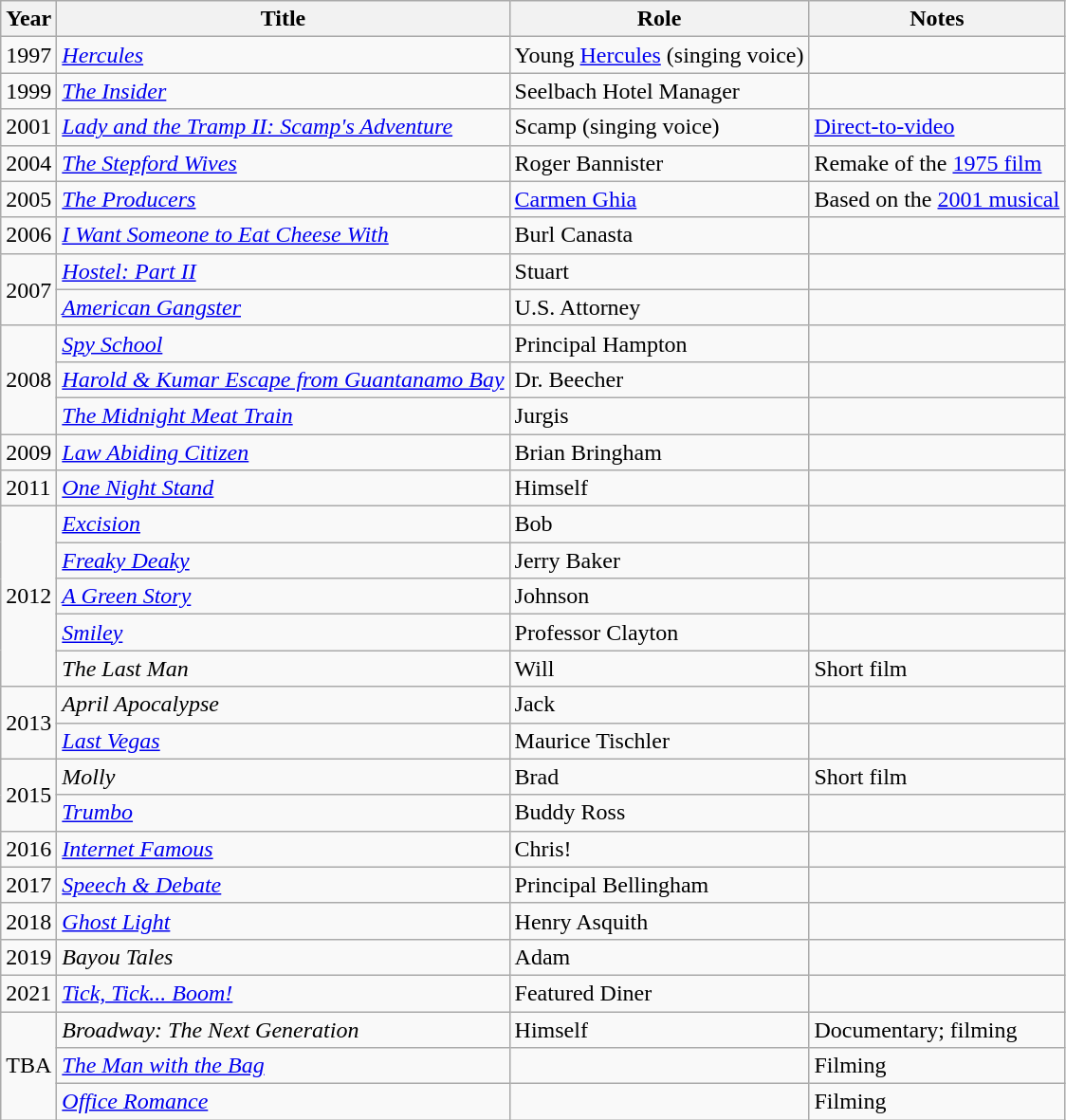<table class="wikitable sortable">
<tr>
<th>Year</th>
<th>Title</th>
<th>Role</th>
<th>Notes</th>
</tr>
<tr>
<td>1997</td>
<td><em><a href='#'>Hercules</a></em></td>
<td>Young <a href='#'>Hercules</a> (singing voice)</td>
<td></td>
</tr>
<tr>
<td>1999</td>
<td><em><a href='#'>The Insider</a></em></td>
<td>Seelbach Hotel Manager</td>
<td></td>
</tr>
<tr>
<td>2001</td>
<td><em><a href='#'>Lady and the Tramp II: Scamp's Adventure</a></em></td>
<td>Scamp (singing voice)</td>
<td><a href='#'>Direct-to-video</a></td>
</tr>
<tr>
<td>2004</td>
<td><em><a href='#'>The Stepford Wives</a></em></td>
<td>Roger Bannister</td>
<td>Remake of the <a href='#'>1975 film</a></td>
</tr>
<tr>
<td>2005</td>
<td><em><a href='#'>The Producers</a></em></td>
<td><a href='#'>Carmen Ghia</a></td>
<td>Based on the <a href='#'>2001 musical</a></td>
</tr>
<tr>
<td>2006</td>
<td><em><a href='#'>I Want Someone to Eat Cheese With</a></em></td>
<td>Burl Canasta</td>
<td></td>
</tr>
<tr>
<td rowspan="2">2007</td>
<td><em><a href='#'>Hostel: Part II</a></em></td>
<td>Stuart</td>
<td></td>
</tr>
<tr>
<td><em><a href='#'>American Gangster</a></em></td>
<td>U.S. Attorney</td>
<td></td>
</tr>
<tr>
<td rowspan="3">2008</td>
<td><em><a href='#'>Spy School</a></em></td>
<td>Principal Hampton</td>
<td></td>
</tr>
<tr>
<td><em><a href='#'>Harold & Kumar Escape from Guantanamo Bay</a></em></td>
<td>Dr. Beecher</td>
<td></td>
</tr>
<tr>
<td><em><a href='#'>The Midnight Meat Train</a></em></td>
<td>Jurgis</td>
<td></td>
</tr>
<tr>
<td>2009</td>
<td><em><a href='#'>Law Abiding Citizen</a></em></td>
<td>Brian Bringham</td>
<td></td>
</tr>
<tr>
<td>2011</td>
<td><em><a href='#'>One Night Stand</a></em></td>
<td>Himself</td>
<td></td>
</tr>
<tr>
<td rowspan="5">2012</td>
<td><em><a href='#'>Excision</a></em></td>
<td>Bob</td>
<td></td>
</tr>
<tr>
<td><em><a href='#'>Freaky Deaky</a></em></td>
<td>Jerry Baker</td>
<td></td>
</tr>
<tr>
<td><em><a href='#'>A Green Story</a></em></td>
<td>Johnson</td>
<td></td>
</tr>
<tr>
<td><em><a href='#'>Smiley</a></em></td>
<td>Professor Clayton</td>
<td></td>
</tr>
<tr>
<td><em>The Last Man</em></td>
<td>Will</td>
<td>Short film</td>
</tr>
<tr>
<td rowspan="2">2013</td>
<td><em>April Apocalypse</em></td>
<td>Jack</td>
<td></td>
</tr>
<tr>
<td><em><a href='#'>Last Vegas</a></em></td>
<td>Maurice Tischler</td>
<td></td>
</tr>
<tr>
<td rowspan="2">2015</td>
<td><em>Molly</em></td>
<td>Brad</td>
<td>Short film</td>
</tr>
<tr>
<td><em><a href='#'>Trumbo</a></em></td>
<td>Buddy Ross</td>
<td></td>
</tr>
<tr>
<td>2016</td>
<td><em><a href='#'>Internet Famous</a></em></td>
<td>Chris!</td>
<td></td>
</tr>
<tr>
<td>2017</td>
<td><em><a href='#'>Speech & Debate</a></em></td>
<td>Principal Bellingham</td>
<td></td>
</tr>
<tr>
<td>2018</td>
<td><em><a href='#'>Ghost Light</a></em></td>
<td>Henry Asquith</td>
<td></td>
</tr>
<tr>
<td>2019</td>
<td><em>Bayou Tales</em></td>
<td>Adam</td>
<td></td>
</tr>
<tr>
<td>2021</td>
<td><em><a href='#'>Tick, Tick... Boom!</a></em></td>
<td>Featured Diner</td>
<td></td>
</tr>
<tr>
<td rowspan="3">TBA</td>
<td><em>Broadway: The Next Generation</em></td>
<td>Himself</td>
<td>Documentary; filming</td>
</tr>
<tr>
<td><a href='#'><em>The Man with the Bag</em></a></td>
<td></td>
<td>Filming</td>
</tr>
<tr>
<td><em><a href='#'>Office Romance</a></em></td>
<td></td>
<td>Filming</td>
</tr>
</table>
